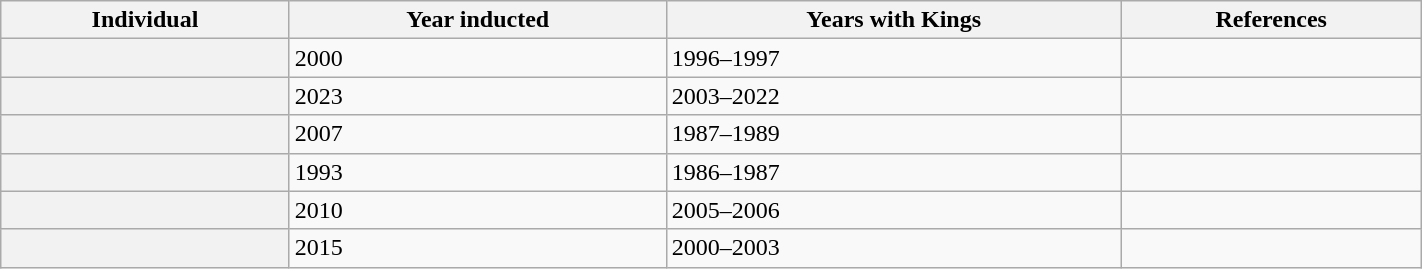<table class="wikitable sortable" width="75%">
<tr>
<th scope="col">Individual</th>
<th scope="col">Year inducted</th>
<th scope="col">Years with Kings</th>
<th scope="col" class="unsortable">References</th>
</tr>
<tr>
<th scope="row"></th>
<td>2000</td>
<td>1996–1997</td>
<td></td>
</tr>
<tr>
<th scope="row"></th>
<td>2023</td>
<td>2003–2022</td>
<td></td>
</tr>
<tr>
<th scope="row"></th>
<td>2007</td>
<td>1987–1989</td>
<td></td>
</tr>
<tr>
<th scope="row"></th>
<td>1993</td>
<td>1986–1987</td>
<td></td>
</tr>
<tr>
<th scope="row"></th>
<td>2010</td>
<td>2005–2006</td>
<td></td>
</tr>
<tr>
<th scope="row"></th>
<td>2015</td>
<td>2000–2003</td>
<td></td>
</tr>
</table>
